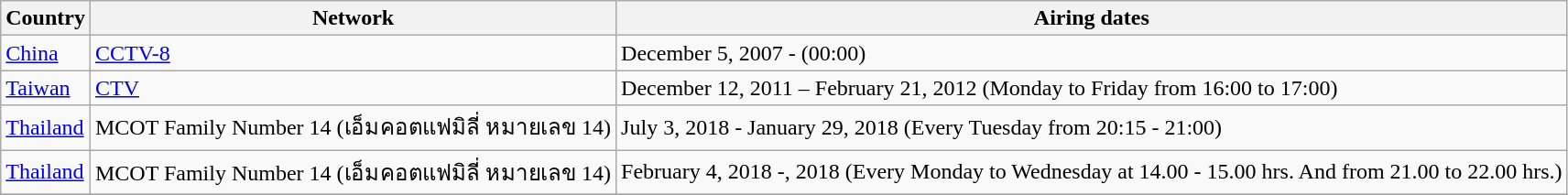<table class="wikitable">
<tr>
<th>Country</th>
<th>Network</th>
<th>Airing dates</th>
</tr>
<tr>
<td> <a href='#'>China</a></td>
<td><a href='#'>CCTV-8</a></td>
<td>December 5, 2007 - (00:00)</td>
</tr>
<tr>
<td> <a href='#'>Taiwan</a></td>
<td><a href='#'>CTV</a></td>
<td>December 12, 2011 – February 21, 2012 (Monday to Friday from 16:00 to 17:00)</td>
</tr>
<tr>
<td> <a href='#'>Thailand</a></td>
<td>MCOT Family Number 14 (เอ็มคอตแฟมิลี่ หมายเลข 14)</td>
<td>July 3, 2018 - January 29, 2018 (Every Tuesday from 20:15 - 21:00)</td>
</tr>
<tr>
<td> <a href='#'>Thailand</a></td>
<td>MCOT Family Number 14 (เอ็มคอตแฟมิลี่ หมายเลข 14)</td>
<td>February 4, 2018 -, 2018 (Every Monday to Wednesday at 14.00 - 15.00 hrs. And from 21.00 to 22.00 hrs.)</td>
</tr>
<tr>
</tr>
</table>
